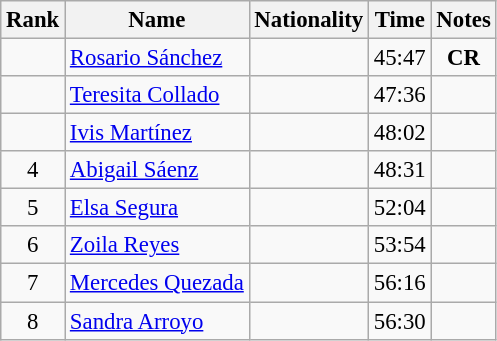<table class="wikitable sortable" style="text-align:center;font-size:95%">
<tr>
<th>Rank</th>
<th>Name</th>
<th>Nationality</th>
<th>Time</th>
<th>Notes</th>
</tr>
<tr>
<td></td>
<td align=left><a href='#'>Rosario Sánchez</a></td>
<td align=left></td>
<td>45:47</td>
<td><strong>CR</strong></td>
</tr>
<tr>
<td></td>
<td align=left><a href='#'>Teresita Collado</a></td>
<td align=left></td>
<td>47:36</td>
<td></td>
</tr>
<tr>
<td></td>
<td align=left><a href='#'>Ivis Martínez</a></td>
<td align=left></td>
<td>48:02</td>
<td></td>
</tr>
<tr>
<td>4</td>
<td align=left><a href='#'>Abigail Sáenz</a></td>
<td align=left></td>
<td>48:31</td>
<td></td>
</tr>
<tr>
<td>5</td>
<td align=left><a href='#'>Elsa Segura</a></td>
<td align=left></td>
<td>52:04</td>
<td></td>
</tr>
<tr>
<td>6</td>
<td align=left><a href='#'>Zoila Reyes</a></td>
<td align=left></td>
<td>53:54</td>
<td></td>
</tr>
<tr>
<td>7</td>
<td align=left><a href='#'>Mercedes Quezada</a></td>
<td align=left></td>
<td>56:16</td>
<td></td>
</tr>
<tr>
<td>8</td>
<td align=left><a href='#'>Sandra Arroyo</a></td>
<td align=left></td>
<td>56:30</td>
<td></td>
</tr>
</table>
